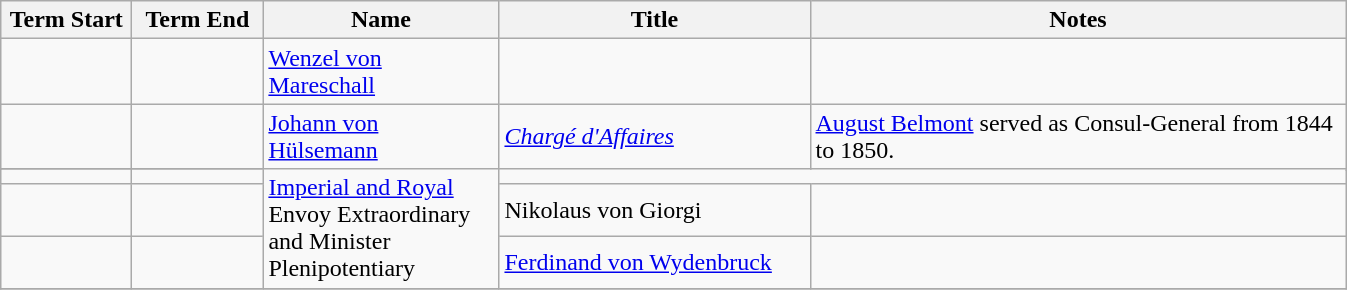<table class="wikitable sortable">
<tr>
<th width="80">Term Start</th>
<th width="80">Term End</th>
<th class="unsortable"! width="150">Name</th>
<th class="unsortable"! width="200">Title</th>
<th class="unsortable"! width="350">Notes</th>
</tr>
<tr>
<td></td>
<td></td>
<td><a href='#'>Wenzel von Mareschall</a></td>
<td></td>
<td></td>
</tr>
<tr>
<td></td>
<td></td>
<td rowspan=2><a href='#'>Johann von Hülsemann</a></td>
<td><em><a href='#'>Chargé d'Affaires</a></em></td>
<td rowspan=2><a href='#'>August Belmont</a> served as Consul-General from 1844 to 1850.</td>
</tr>
<tr>
</tr>
<tr>
<td></td>
<td></td>
<td rowspan=3><a href='#'>Imperial and Royal</a> Envoy Extraordinary and Minister Plenipotentiary</td>
</tr>
<tr>
<td></td>
<td></td>
<td>Nikolaus von Giorgi</td>
<td></td>
</tr>
<tr>
<td></td>
<td></td>
<td><a href='#'>Ferdinand von Wydenbruck</a></td>
<td></td>
</tr>
<tr>
</tr>
</table>
